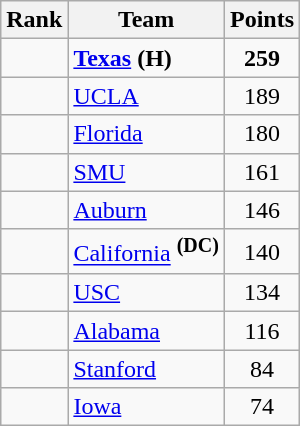<table class="wikitable sortable" style="text-align:center">
<tr>
<th>Rank</th>
<th>Team</th>
<th>Points</th>
</tr>
<tr>
<td></td>
<td align=left><strong><a href='#'>Texas</a></strong> <strong>(H)</strong></td>
<td><strong>259</strong></td>
</tr>
<tr>
<td></td>
<td align=left><a href='#'>UCLA</a></td>
<td>189</td>
</tr>
<tr>
<td></td>
<td align=left><a href='#'>Florida</a></td>
<td>180</td>
</tr>
<tr>
<td></td>
<td align=left><a href='#'>SMU</a></td>
<td>161</td>
</tr>
<tr>
<td></td>
<td align=left><a href='#'>Auburn</a></td>
<td>146</td>
</tr>
<tr>
<td></td>
<td align=left><a href='#'>California</a> <sup><strong>(DC)</strong></sup></td>
<td>140</td>
</tr>
<tr>
<td></td>
<td align=left><a href='#'>USC</a></td>
<td>134</td>
</tr>
<tr>
<td></td>
<td align=left><a href='#'>Alabama</a></td>
<td>116</td>
</tr>
<tr>
<td></td>
<td align=left><a href='#'>Stanford</a></td>
<td>84</td>
</tr>
<tr>
<td></td>
<td align=left><a href='#'>Iowa</a></td>
<td>74</td>
</tr>
</table>
